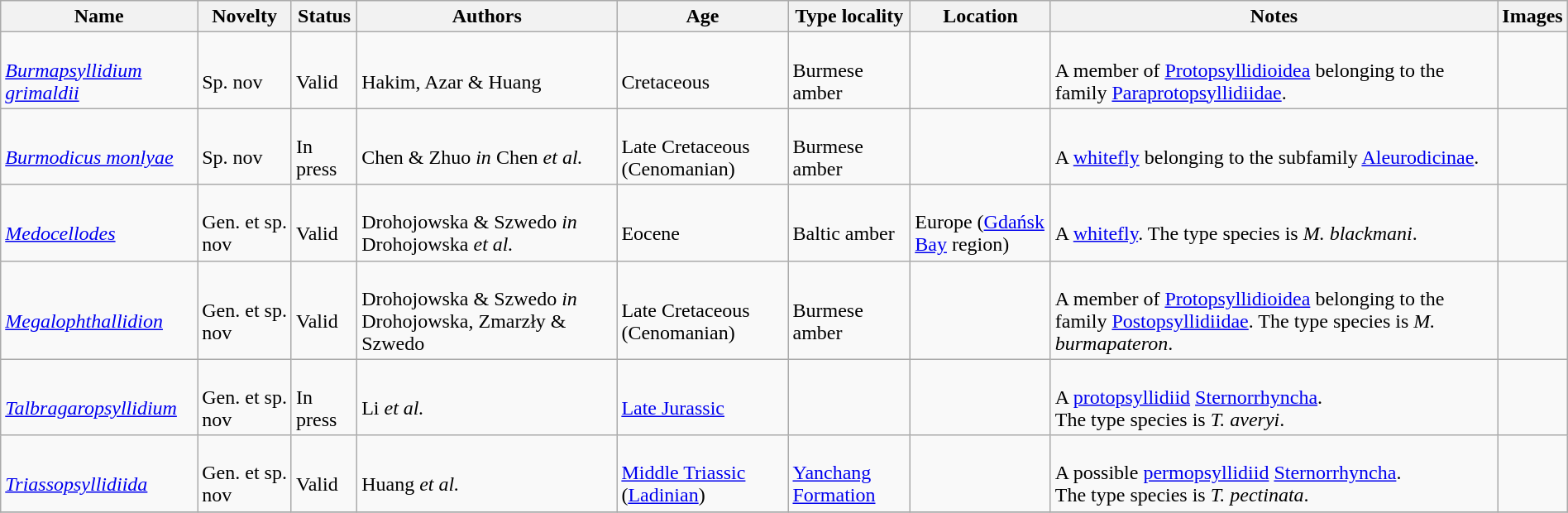<table class="wikitable sortable" align="center" width="100%">
<tr>
<th>Name</th>
<th>Novelty</th>
<th>Status</th>
<th>Authors</th>
<th>Age</th>
<th>Type locality</th>
<th>Location</th>
<th>Notes</th>
<th>Images</th>
</tr>
<tr>
<td><br><em><a href='#'>Burmapsyllidium grimaldii</a></em></td>
<td><br>Sp. nov</td>
<td><br>Valid</td>
<td><br>Hakim, Azar & Huang</td>
<td><br>Cretaceous</td>
<td><br>Burmese amber</td>
<td><br></td>
<td><br>A member of <a href='#'>Protopsyllidioidea</a> belonging to the family <a href='#'>Paraprotopsyllidiidae</a>.</td>
<td></td>
</tr>
<tr>
<td><br><em><a href='#'>Burmodicus monlyae</a></em></td>
<td><br>Sp. nov</td>
<td><br>In press</td>
<td><br>Chen & Zhuo <em>in</em> Chen <em>et al.</em></td>
<td><br>Late Cretaceous (Cenomanian)</td>
<td><br>Burmese amber</td>
<td><br></td>
<td><br>A <a href='#'>whitefly</a> belonging to the subfamily <a href='#'>Aleurodicinae</a>.</td>
<td></td>
</tr>
<tr>
<td><br><em><a href='#'>Medocellodes</a></em></td>
<td><br>Gen. et sp. nov</td>
<td><br>Valid</td>
<td><br>Drohojowska & Szwedo <em>in</em> Drohojowska <em>et al.</em></td>
<td><br>Eocene</td>
<td><br>Baltic amber</td>
<td><br>Europe (<a href='#'>Gdańsk Bay</a> region)</td>
<td><br>A <a href='#'>whitefly</a>. The type species is <em>M. blackmani</em>.</td>
<td></td>
</tr>
<tr>
<td><br><em><a href='#'>Megalophthallidion</a></em></td>
<td><br>Gen. et sp. nov</td>
<td><br>Valid</td>
<td><br>Drohojowska & Szwedo <em>in</em> Drohojowska, Zmarzły & Szwedo</td>
<td><br>Late Cretaceous (Cenomanian)</td>
<td><br>Burmese amber</td>
<td><br></td>
<td><br>A member of <a href='#'>Protopsyllidioidea</a> belonging to the family <a href='#'>Postopsyllidiidae</a>. The type species is <em>M. burmapateron</em>.</td>
<td></td>
</tr>
<tr>
<td><br><em><a href='#'>Talbragaropsyllidium</a></em></td>
<td><br>Gen. et sp. nov</td>
<td><br>In press</td>
<td><br>Li <em>et al.</em></td>
<td><br><a href='#'>Late Jurassic</a></td>
<td></td>
<td><br></td>
<td><br>A <a href='#'>protopsyllidiid</a> <a href='#'>Sternorrhyncha</a>.<br> The type species is <em>T. averyi</em>.</td>
<td></td>
</tr>
<tr>
<td><br><em><a href='#'>Triassopsyllidiida</a></em></td>
<td><br>Gen. et sp. nov</td>
<td><br>Valid</td>
<td><br>Huang <em>et al.</em></td>
<td><br><a href='#'>Middle Triassic</a> (<a href='#'>Ladinian</a>)</td>
<td><br><a href='#'>Yanchang Formation</a></td>
<td><br></td>
<td><br>A possible <a href='#'>permopsyllidiid</a> <a href='#'>Sternorrhyncha</a>.<br> The type species is <em>T. pectinata</em>.</td>
<td></td>
</tr>
<tr>
</tr>
</table>
